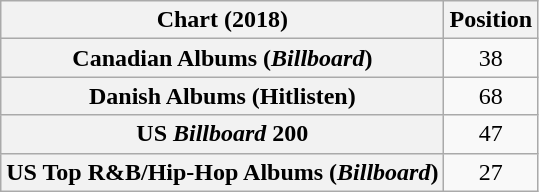<table class="wikitable sortable plainrowheaders" style="text-align:center">
<tr>
<th scope="col">Chart (2018)</th>
<th scope="col">Position</th>
</tr>
<tr>
<th scope="row">Canadian Albums (<em>Billboard</em>)</th>
<td>38</td>
</tr>
<tr>
<th scope="row">Danish Albums (Hitlisten)</th>
<td>68</td>
</tr>
<tr>
<th scope="row">US <em>Billboard</em> 200</th>
<td>47</td>
</tr>
<tr>
<th scope="row">US Top R&B/Hip-Hop Albums (<em>Billboard</em>)</th>
<td>27</td>
</tr>
</table>
